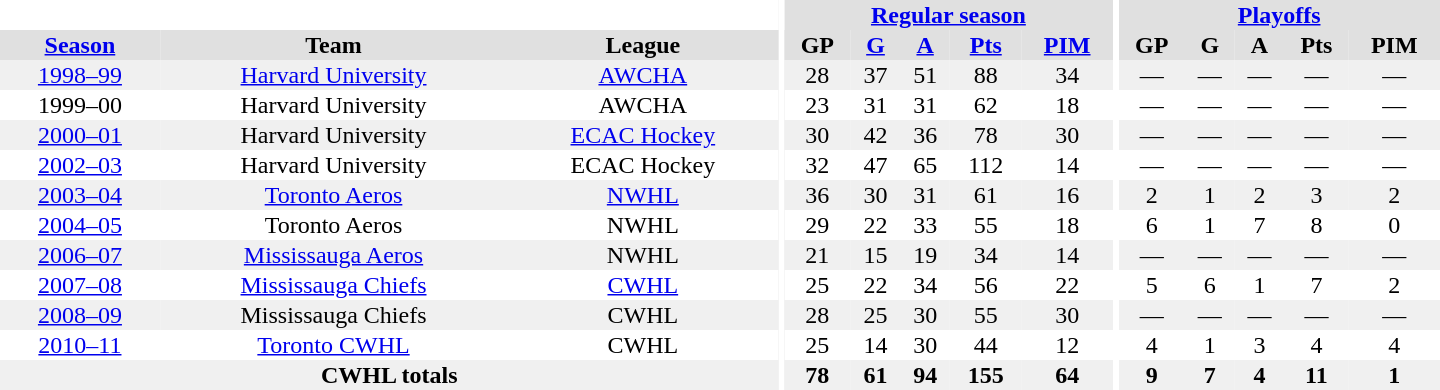<table border="0" cellpadding="1" cellspacing="0" style="text-align:center; width:60em">
<tr bgcolor="#e0e0e0">
<th colspan="3" bgcolor="#ffffff"></th>
<th rowspan="101" bgcolor="#ffffff"></th>
<th colspan="5"><a href='#'>Regular season</a></th>
<th rowspan="101" bgcolor="#ffffff"></th>
<th colspan="5"><a href='#'>Playoffs</a></th>
</tr>
<tr bgcolor="#e0e0e0">
<th><a href='#'>Season</a></th>
<th>Team</th>
<th>League</th>
<th>GP</th>
<th><a href='#'>G</a></th>
<th><a href='#'>A</a></th>
<th><a href='#'>Pts</a></th>
<th><a href='#'>PIM</a></th>
<th>GP</th>
<th>G</th>
<th>A</th>
<th>Pts</th>
<th>PIM</th>
</tr>
<tr style="background:#f0f0f0;">
<td><a href='#'>1998–99</a></td>
<td><a href='#'>Harvard University</a></td>
<td><a href='#'>AWCHA</a></td>
<td>28</td>
<td>37</td>
<td>51</td>
<td>88</td>
<td>34</td>
<td>—</td>
<td>—</td>
<td>—</td>
<td>—</td>
<td>—</td>
</tr>
<tr>
<td>1999–00</td>
<td>Harvard University</td>
<td>AWCHA</td>
<td>23</td>
<td>31</td>
<td>31</td>
<td>62</td>
<td>18</td>
<td>—</td>
<td>—</td>
<td>—</td>
<td>—</td>
<td>—</td>
</tr>
<tr style="background:#f0f0f0;">
<td><a href='#'>2000–01</a></td>
<td>Harvard University</td>
<td><a href='#'>ECAC Hockey</a></td>
<td>30</td>
<td>42</td>
<td>36</td>
<td>78</td>
<td>30</td>
<td>—</td>
<td>—</td>
<td>—</td>
<td>—</td>
<td>—</td>
</tr>
<tr>
<td><a href='#'>2002–03</a></td>
<td>Harvard University</td>
<td>ECAC Hockey</td>
<td>32</td>
<td>47</td>
<td>65</td>
<td>112</td>
<td>14</td>
<td>—</td>
<td>—</td>
<td>—</td>
<td>—</td>
<td>—</td>
</tr>
<tr bgcolor="#f0f0f0">
<td><a href='#'>2003–04</a></td>
<td><a href='#'>Toronto Aeros</a></td>
<td><a href='#'>NWHL</a></td>
<td>36</td>
<td>30</td>
<td>31</td>
<td>61</td>
<td>16</td>
<td>2</td>
<td>1</td>
<td>2</td>
<td>3</td>
<td>2</td>
</tr>
<tr>
<td><a href='#'>2004–05</a></td>
<td>Toronto Aeros</td>
<td>NWHL</td>
<td>29</td>
<td>22</td>
<td>33</td>
<td>55</td>
<td>18</td>
<td>6</td>
<td>1</td>
<td>7</td>
<td>8</td>
<td>0</td>
</tr>
<tr bgcolor="#f0f0f0">
<td><a href='#'>2006–07</a></td>
<td><a href='#'>Mississauga Aeros</a></td>
<td>NWHL</td>
<td>21</td>
<td>15</td>
<td>19</td>
<td>34</td>
<td>14</td>
<td>—</td>
<td>—</td>
<td>—</td>
<td>—</td>
<td>—</td>
</tr>
<tr>
<td><a href='#'>2007–08</a></td>
<td><a href='#'>Mississauga Chiefs</a></td>
<td><a href='#'>CWHL</a></td>
<td>25</td>
<td>22</td>
<td>34</td>
<td>56</td>
<td>22</td>
<td>5</td>
<td>6</td>
<td>1</td>
<td>7</td>
<td>2</td>
</tr>
<tr bgcolor="#f0f0f0">
<td><a href='#'>2008–09</a></td>
<td>Mississauga Chiefs</td>
<td>CWHL</td>
<td>28</td>
<td>25</td>
<td>30</td>
<td>55</td>
<td>30</td>
<td>—</td>
<td>—</td>
<td>—</td>
<td>—</td>
<td>—</td>
</tr>
<tr>
<td><a href='#'>2010–11</a></td>
<td><a href='#'>Toronto CWHL</a></td>
<td>CWHL</td>
<td>25</td>
<td>14</td>
<td>30</td>
<td>44</td>
<td>12</td>
<td>4</td>
<td>1</td>
<td>3</td>
<td>4</td>
<td>4</td>
</tr>
<tr bgcolor="#f0f0f0">
<th colspan="3">CWHL totals</th>
<th>78</th>
<th>61</th>
<th>94</th>
<th>155</th>
<th>64</th>
<th>9</th>
<th>7</th>
<th>4</th>
<th>11</th>
<th>1</th>
</tr>
</table>
